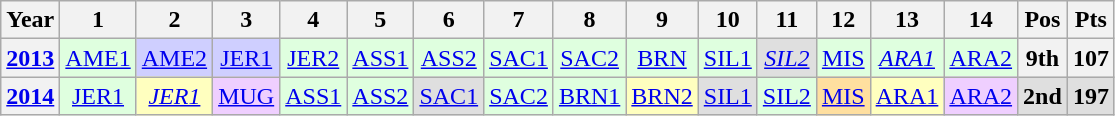<table class="wikitable" style="text-align:center;">
<tr>
<th>Year</th>
<th>1</th>
<th>2</th>
<th>3</th>
<th>4</th>
<th>5</th>
<th>6</th>
<th>7</th>
<th>8</th>
<th>9</th>
<th>10</th>
<th>11</th>
<th>12</th>
<th>13</th>
<th>14</th>
<th>Pos</th>
<th>Pts</th>
</tr>
<tr>
<th><a href='#'>2013</a></th>
<td style="background:#dfffdf;"><a href='#'>AME1</a><br></td>
<td style="background:#cfcfff;"><a href='#'>AME2</a><br></td>
<td style="background:#cfcfff;"><a href='#'>JER1</a><br></td>
<td style="background:#dfffdf;"><a href='#'>JER2</a><br></td>
<td style="background:#dfffdf;"><a href='#'>ASS1</a><br></td>
<td style="background:#dfffdf;"><a href='#'>ASS2</a><br></td>
<td style="background:#dfffdf;"><a href='#'>SAC1</a><br></td>
<td style="background:#dfffdf;"><a href='#'>SAC2</a><br></td>
<td style="background:#dfffdf;"><a href='#'>BRN</a><br></td>
<td style="background:#dfffdf;"><a href='#'>SIL1</a><br></td>
<td style="background:#dfdfdf;"><em><a href='#'>SIL2</a></em><br></td>
<td style="background:#dfffdf;"><a href='#'>MIS</a><br></td>
<td style="background:#dfffdf;"><em><a href='#'>ARA1</a></em><br></td>
<td style="background:#dfffdf;"><a href='#'>ARA2</a><br></td>
<th>9th</th>
<th>107</th>
</tr>
<tr>
<th><a href='#'>2014</a></th>
<td style="background:#dfffdf;"><a href='#'>JER1</a><br></td>
<td style="background:#ffffbf;"><em><a href='#'>JER1</a></em><br></td>
<td style="background:#efcfff;"><a href='#'>MUG</a><br></td>
<td style="background:#dfffdf;"><a href='#'>ASS1</a><br></td>
<td style="background:#dfffdf;"><a href='#'>ASS2</a><br></td>
<td style="background:#dfdfdf;"><a href='#'>SAC1</a><br></td>
<td style="background:#dfffdf;"><a href='#'>SAC2</a><br></td>
<td style="background:#dfffdf;"><a href='#'>BRN1</a><br></td>
<td style="background:#ffffbf;"><a href='#'>BRN2</a><br></td>
<td style="background:#dfdfdf;"><a href='#'>SIL1</a><br></td>
<td style="background:#dfffdf;"><a href='#'>SIL2</a><br></td>
<td style="background:#ffdf9f;"><a href='#'>MIS</a><br></td>
<td style="background:#ffffbf;"><a href='#'>ARA1</a><br></td>
<td style="background:#efcfff;"><a href='#'>ARA2</a><br></td>
<th style="background:#dfdfdf;">2nd</th>
<th style="background:#dfdfdf;">197</th>
</tr>
</table>
